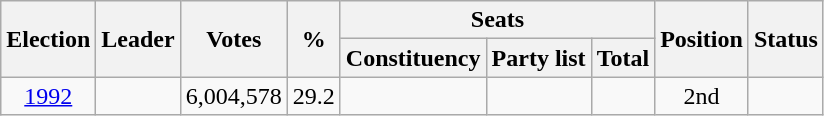<table class="wikitable" style="text-align:center">
<tr>
<th rowspan="2">Election</th>
<th rowspan="2">Leader</th>
<th rowspan="2">Votes</th>
<th rowspan="2">%</th>
<th colspan="3">Seats</th>
<th rowspan="2">Position</th>
<th rowspan="2">Status</th>
</tr>
<tr>
<th>Constituency</th>
<th>Party list</th>
<th>Total</th>
</tr>
<tr>
<td><a href='#'>1992</a></td>
<td></td>
<td>6,004,578</td>
<td>29.2</td>
<td></td>
<td></td>
<td></td>
<td>2nd</td>
<td></td>
</tr>
</table>
